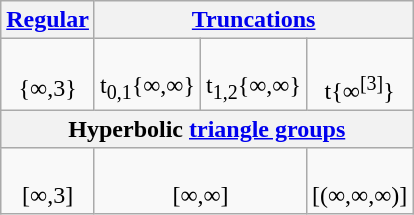<table class=wikitable>
<tr>
<th><a href='#'>Regular</a></th>
<th colspan=3><a href='#'>Truncations</a></th>
</tr>
<tr align=center>
<td><br>{∞,3}<br></td>
<td><br>t<sub>0,1</sub>{∞,∞}<br></td>
<td><br>t<sub>1,2</sub>{∞,∞}<br></td>
<td><br>t{∞<sup>[3]</sup>}<br></td>
</tr>
<tr>
<th Colspan=4>Hyperbolic <a href='#'>triangle groups</a></th>
</tr>
<tr align=center>
<td><br>[∞,3]</td>
<td colspan=2><br>[∞,∞]</td>
<td><br>[(∞,∞,∞)]</td>
</tr>
</table>
